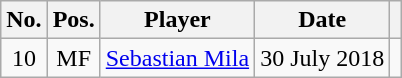<table class="wikitable" style="text-align: center">
<tr>
<th>No.</th>
<th>Pos.</th>
<th>Player</th>
<th>Date</th>
<th></th>
</tr>
<tr>
<td>10</td>
<td>MF</td>
<td><a href='#'>Sebastian Mila</a></td>
<td>30 July 2018</td>
<td></td>
</tr>
</table>
